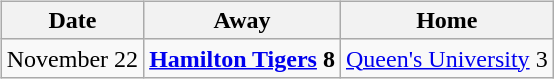<table cellspacing="10">
<tr>
<td valign="top"><br><table class="wikitable">
<tr>
<th>Date</th>
<th>Away</th>
<th>Home</th>
</tr>
<tr>
<td>November 22</td>
<td><strong><a href='#'>Hamilton Tigers</a> 8</strong></td>
<td><a href='#'>Queen's University</a> 3</td>
</tr>
</table>
</td>
</tr>
</table>
